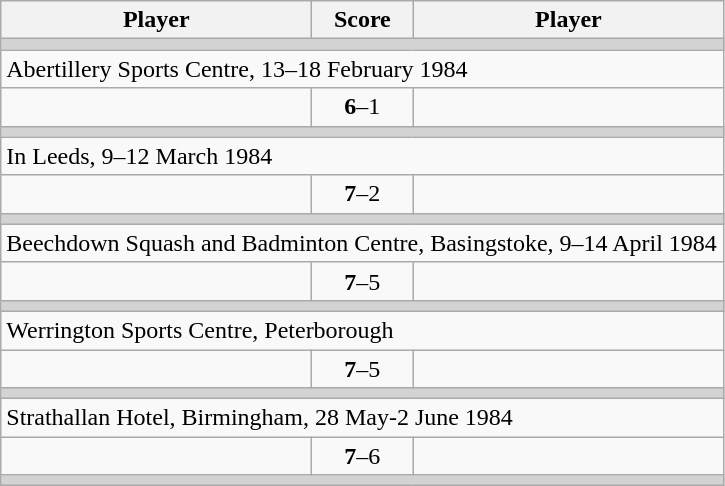<table class="wikitable">
<tr>
<th width=200>Player</th>
<th width=60>Score</th>
<th width=200>Player</th>
</tr>
<tr>
<td colspan="3" style="background:lightgrey"></td>
</tr>
<tr>
<td colspan="3">Abertillery Sports Centre, 13–18 February 1984</td>
</tr>
<tr>
<td><strong></strong></td>
<td style="text-align:center;"><strong>6</strong>–1</td>
<td></td>
</tr>
<tr>
<td colspan="3" style="background:lightgrey"></td>
</tr>
<tr>
<td colspan="3">In Leeds, 9–12 March 1984</td>
</tr>
<tr>
<td><strong></strong></td>
<td style="text-align:center;"><strong>7</strong>–2</td>
<td></td>
</tr>
<tr>
<td colspan="3" style="background:lightgrey"></td>
</tr>
<tr>
<td colspan="3">Beechdown Squash and Badminton Centre, Basingstoke, 9–14 April 1984</td>
</tr>
<tr>
<td><strong></strong></td>
<td style="text-align:center;"><strong>7</strong>–5</td>
<td></td>
</tr>
<tr>
<td colspan="3" style="background:lightgrey"></td>
</tr>
<tr>
<td colspan="3">Werrington Sports Centre, Peterborough</td>
</tr>
<tr>
<td><strong></strong></td>
<td style="text-align:center;"><strong>7</strong>–5</td>
<td></td>
</tr>
<tr>
<td colspan="3" style="background:lightgrey"></td>
</tr>
<tr>
<td colspan="3">Strathallan Hotel, Birmingham, 28 May-2 June 1984</td>
</tr>
<tr>
<td><strong></strong></td>
<td style="text-align:center;"><strong>7</strong>–6</td>
<td></td>
</tr>
<tr>
<td colspan="3" style="background:lightgrey"></td>
</tr>
</table>
